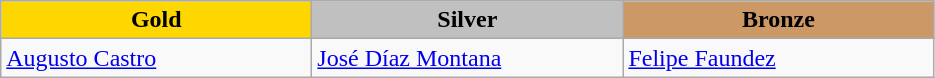<table class="wikitable" style="text-align:left">
<tr align="center">
<td width=200 bgcolor=gold><strong>Gold</strong></td>
<td width=200 bgcolor=silver><strong>Silver</strong></td>
<td width=200 bgcolor=CC9966><strong>Bronze</strong></td>
</tr>
<tr>
<td><a href='#'>Augusto Castro</a><br><em></em></td>
<td><a href='#'>José Díaz Montana</a><br><em></em></td>
<td><a href='#'>Felipe Faundez</a><br><em></em></td>
</tr>
</table>
